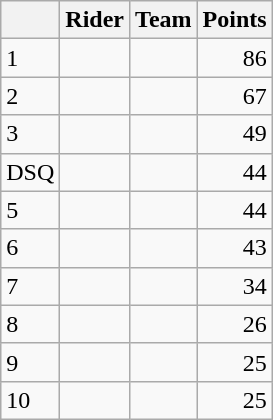<table class="wikitable">
<tr>
<th></th>
<th>Rider</th>
<th>Team</th>
<th>Points</th>
</tr>
<tr>
<td>1</td>
<td> </td>
<td></td>
<td align=right>86</td>
</tr>
<tr>
<td>2</td>
<td></td>
<td></td>
<td align=right>67</td>
</tr>
<tr>
<td>3</td>
<td></td>
<td></td>
<td align=right>49</td>
</tr>
<tr>
<td>DSQ</td>
<td><del> </del></td>
<td></td>
<td align=right>44</td>
</tr>
<tr>
<td>5</td>
<td></td>
<td></td>
<td align=right>44</td>
</tr>
<tr>
<td>6</td>
<td> </td>
<td></td>
<td align=right>43</td>
</tr>
<tr>
<td>7</td>
<td></td>
<td></td>
<td align=right>34</td>
</tr>
<tr>
<td>8</td>
<td></td>
<td></td>
<td align=right>26</td>
</tr>
<tr>
<td>9</td>
<td></td>
<td></td>
<td align=right>25</td>
</tr>
<tr>
<td>10</td>
<td></td>
<td></td>
<td align=right>25</td>
</tr>
</table>
